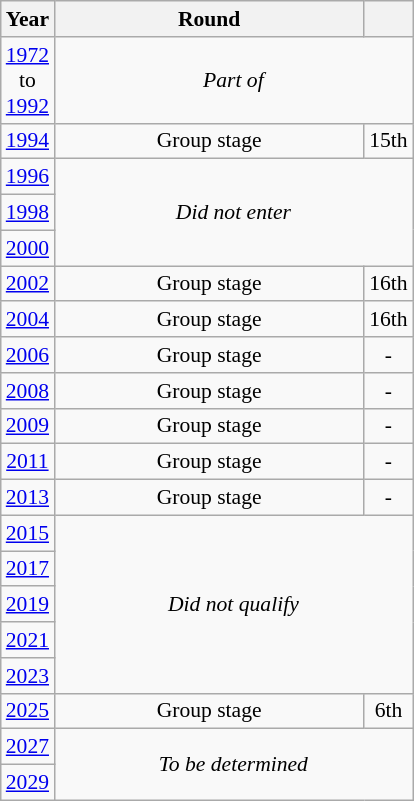<table class="wikitable" style="text-align: center; font-size:90%">
<tr>
<th>Year</th>
<th style="width:200px">Round</th>
<th></th>
</tr>
<tr>
<td><a href='#'>1972</a><br>to<br><a href='#'>1992</a></td>
<td colspan="2"><em>Part of </em></td>
</tr>
<tr>
<td><a href='#'>1994</a></td>
<td>Group stage</td>
<td>15th</td>
</tr>
<tr>
<td><a href='#'>1996</a></td>
<td colspan="2" rowspan="3"><em>Did not enter</em></td>
</tr>
<tr>
<td><a href='#'>1998</a></td>
</tr>
<tr>
<td><a href='#'>2000</a></td>
</tr>
<tr>
<td><a href='#'>2002</a></td>
<td>Group stage</td>
<td>16th</td>
</tr>
<tr>
<td><a href='#'>2004</a></td>
<td>Group stage</td>
<td>16th</td>
</tr>
<tr>
<td><a href='#'>2006</a></td>
<td>Group stage</td>
<td>-</td>
</tr>
<tr>
<td><a href='#'>2008</a></td>
<td>Group stage</td>
<td>-</td>
</tr>
<tr>
<td><a href='#'>2009</a></td>
<td>Group stage</td>
<td>-</td>
</tr>
<tr>
<td><a href='#'>2011</a></td>
<td>Group stage</td>
<td>-</td>
</tr>
<tr>
<td><a href='#'>2013</a></td>
<td>Group stage</td>
<td>-</td>
</tr>
<tr>
<td><a href='#'>2015</a></td>
<td colspan="2" rowspan="5"><em>Did not qualify</em></td>
</tr>
<tr>
<td><a href='#'>2017</a></td>
</tr>
<tr>
<td><a href='#'>2019</a></td>
</tr>
<tr>
<td><a href='#'>2021</a></td>
</tr>
<tr>
<td><a href='#'>2023</a></td>
</tr>
<tr>
<td><a href='#'>2025</a></td>
<td>Group stage</td>
<td>6th</td>
</tr>
<tr>
<td><a href='#'>2027</a></td>
<td colspan="2" rowspan="2"><em>To be determined</em></td>
</tr>
<tr>
<td><a href='#'>2029</a></td>
</tr>
</table>
